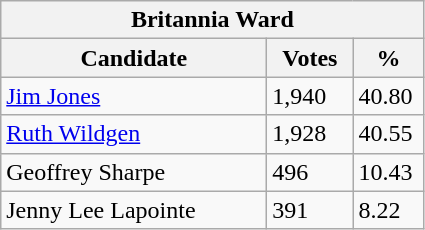<table class="wikitable">
<tr>
<th colspan="3">Britannia Ward</th>
</tr>
<tr>
<th style="width: 170px">Candidate</th>
<th style="width: 50px">Votes</th>
<th style="width: 40px">%</th>
</tr>
<tr>
<td><a href='#'>Jim Jones</a></td>
<td>1,940</td>
<td>40.80</td>
</tr>
<tr>
<td><a href='#'>Ruth Wildgen</a></td>
<td>1,928</td>
<td>40.55</td>
</tr>
<tr>
<td>Geoffrey Sharpe</td>
<td>496</td>
<td>10.43</td>
</tr>
<tr>
<td>Jenny Lee Lapointe</td>
<td>391</td>
<td>8.22</td>
</tr>
</table>
